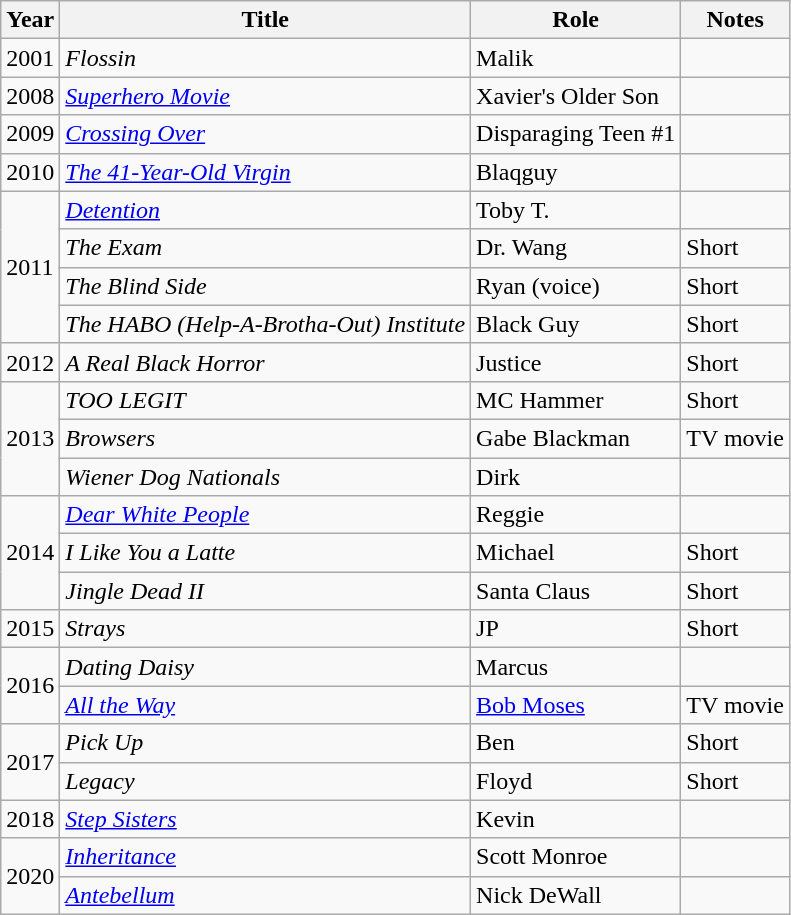<table class="wikitable sortable">
<tr>
<th>Year</th>
<th>Title</th>
<th>Role</th>
<th class="unsortable">Notes</th>
</tr>
<tr>
<td>2001</td>
<td><em>Flossin</em></td>
<td>Malik</td>
<td></td>
</tr>
<tr>
<td>2008</td>
<td><em><a href='#'>Superhero Movie</a></em></td>
<td>Xavier's Older Son</td>
<td></td>
</tr>
<tr>
<td>2009</td>
<td><em><a href='#'>Crossing Over</a></em></td>
<td>Disparaging Teen #1</td>
<td></td>
</tr>
<tr>
<td>2010</td>
<td><em><a href='#'>The 41-Year-Old Virgin</a></em></td>
<td>Blaqguy</td>
<td></td>
</tr>
<tr>
<td rowspan="4">2011</td>
<td><em><a href='#'>Detention</a></em></td>
<td>Toby T.</td>
<td></td>
</tr>
<tr>
<td><em>The Exam</em></td>
<td>Dr. Wang</td>
<td>Short</td>
</tr>
<tr>
<td><em>The Blind Side</em></td>
<td>Ryan (voice)</td>
<td>Short</td>
</tr>
<tr>
<td><em>The HABO (Help-A-Brotha-Out) Institute</em></td>
<td>Black Guy</td>
<td>Short</td>
</tr>
<tr>
<td>2012</td>
<td><em>A Real Black Horror</em></td>
<td>Justice</td>
<td>Short</td>
</tr>
<tr>
<td rowspan="3">2013</td>
<td><em>TOO LEGIT</em></td>
<td>MC Hammer</td>
<td>Short</td>
</tr>
<tr>
<td><em>Browsers</em></td>
<td>Gabe Blackman</td>
<td>TV movie</td>
</tr>
<tr>
<td><em>Wiener Dog Nationals</em></td>
<td>Dirk</td>
<td></td>
</tr>
<tr>
<td rowspan="3">2014</td>
<td><em><a href='#'>Dear White People</a></em></td>
<td>Reggie</td>
<td></td>
</tr>
<tr>
<td><em>I Like You a Latte</em></td>
<td>Michael</td>
<td>Short</td>
</tr>
<tr>
<td><em>Jingle Dead II</em></td>
<td>Santa Claus</td>
<td>Short</td>
</tr>
<tr>
<td>2015</td>
<td><em>Strays</em></td>
<td>JP</td>
<td>Short</td>
</tr>
<tr>
<td rowspan="2">2016</td>
<td><em>Dating Daisy</em></td>
<td>Marcus</td>
<td></td>
</tr>
<tr>
<td><em><a href='#'>All the Way</a></em></td>
<td><a href='#'>Bob Moses</a></td>
<td>TV movie</td>
</tr>
<tr>
<td rowspan="2">2017</td>
<td><em>Pick Up</em></td>
<td>Ben</td>
<td>Short</td>
</tr>
<tr>
<td><em>Legacy</em></td>
<td>Floyd</td>
<td>Short</td>
</tr>
<tr>
<td>2018</td>
<td><em><a href='#'>Step Sisters</a></em></td>
<td>Kevin</td>
<td></td>
</tr>
<tr>
<td rowspan="2">2020</td>
<td><em><a href='#'>Inheritance</a></em></td>
<td>Scott Monroe</td>
<td></td>
</tr>
<tr>
<td><em><a href='#'>Antebellum</a></em></td>
<td>Nick DeWall</td>
<td></td>
</tr>
</table>
